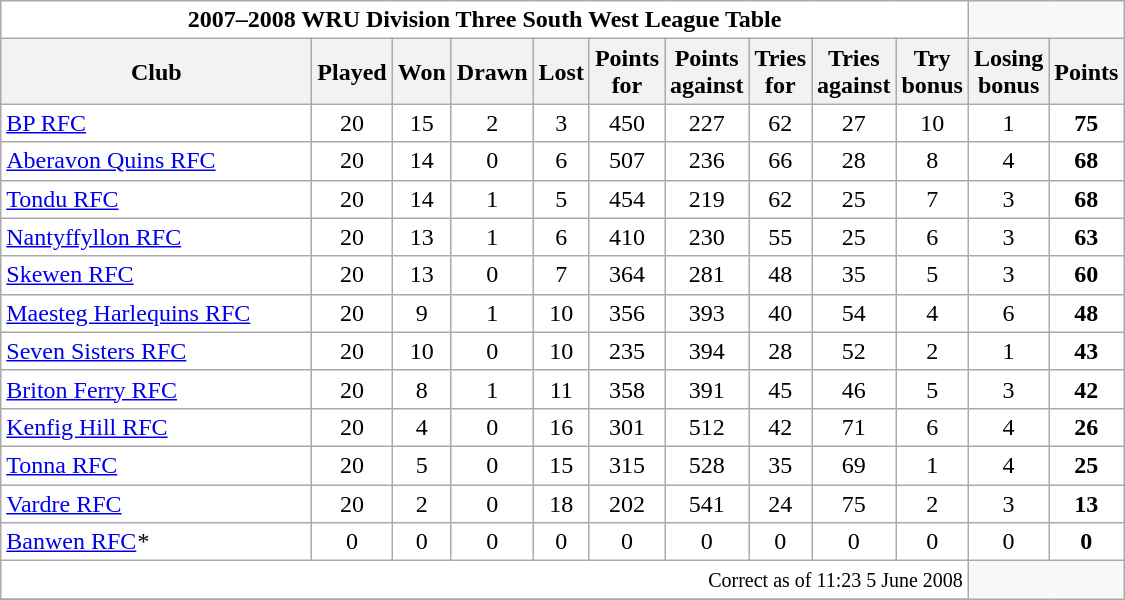<table class="wikitable" style="float:left; margin-right:15px; text-align: center;">
<tr>
<td colspan="10" bgcolor="#FFFFFF" cellpadding="0" cellspacing="0"><strong>2007–2008 WRU Division Three South West League Table</strong></td>
</tr>
<tr>
<th bgcolor="#efefef" width="200">Club</th>
<th bgcolor="#efefef" width="20">Played</th>
<th bgcolor="#efefef" width="20">Won</th>
<th bgcolor="#efefef" width="20">Drawn</th>
<th bgcolor="#efefef" width="20">Lost</th>
<th bgcolor="#efefef" width="20">Points for</th>
<th bgcolor="#efefef" width="20">Points against</th>
<th bgcolor="#efefef" width="20">Tries for</th>
<th bgcolor="#efefef" width="20">Tries against</th>
<th bgcolor="#efefef" width="20">Try bonus</th>
<th bgcolor="#efefef" width="20">Losing bonus</th>
<th bgcolor="#efefef" width="20">Points</th>
</tr>
<tr bgcolor=#ffffff align=center>
<td align=left><a href='#'>BP RFC</a></td>
<td>20</td>
<td>15</td>
<td>2</td>
<td>3</td>
<td>450</td>
<td>227</td>
<td>62</td>
<td>27</td>
<td>10</td>
<td>1</td>
<td><strong>75</strong></td>
</tr>
<tr bgcolor=#ffffff align=center>
<td align=left><a href='#'>Aberavon Quins RFC</a></td>
<td>20</td>
<td>14</td>
<td>0</td>
<td>6</td>
<td>507</td>
<td>236</td>
<td>66</td>
<td>28</td>
<td>8</td>
<td>4</td>
<td><strong>68</strong></td>
</tr>
<tr bgcolor=#ffffff align=center>
<td align=left><a href='#'>Tondu RFC</a></td>
<td>20</td>
<td>14</td>
<td>1</td>
<td>5</td>
<td>454</td>
<td>219</td>
<td>62</td>
<td>25</td>
<td>7</td>
<td>3</td>
<td><strong>68</strong></td>
</tr>
<tr bgcolor=#ffffff align=center>
<td align=left><a href='#'>Nantyffyllon RFC</a></td>
<td>20</td>
<td>13</td>
<td>1</td>
<td>6</td>
<td>410</td>
<td>230</td>
<td>55</td>
<td>25</td>
<td>6</td>
<td>3</td>
<td><strong>63</strong></td>
</tr>
<tr bgcolor=#ffffff align=center>
<td align=left><a href='#'>Skewen RFC</a></td>
<td>20</td>
<td>13</td>
<td>0</td>
<td>7</td>
<td>364</td>
<td>281</td>
<td>48</td>
<td>35</td>
<td>5</td>
<td>3</td>
<td><strong>60</strong></td>
</tr>
<tr bgcolor=#ffffff align=center>
<td align=left><a href='#'>Maesteg Harlequins RFC</a></td>
<td>20</td>
<td>9</td>
<td>1</td>
<td>10</td>
<td>356</td>
<td>393</td>
<td>40</td>
<td>54</td>
<td>4</td>
<td>6</td>
<td><strong>48</strong></td>
</tr>
<tr bgcolor=#ffffff align=center>
<td align=left><a href='#'>Seven Sisters RFC</a></td>
<td>20</td>
<td>10</td>
<td>0</td>
<td>10</td>
<td>235</td>
<td>394</td>
<td>28</td>
<td>52</td>
<td>2</td>
<td>1</td>
<td><strong>43</strong></td>
</tr>
<tr bgcolor=#ffffff align=center>
<td align=left><a href='#'>Briton Ferry RFC</a></td>
<td>20</td>
<td>8</td>
<td>1</td>
<td>11</td>
<td>358</td>
<td>391</td>
<td>45</td>
<td>46</td>
<td>5</td>
<td>3</td>
<td><strong>42</strong></td>
</tr>
<tr bgcolor=#ffffff align=center>
<td align=left><a href='#'>Kenfig Hill RFC</a></td>
<td>20</td>
<td>4</td>
<td>0</td>
<td>16</td>
<td>301</td>
<td>512</td>
<td>42</td>
<td>71</td>
<td>6</td>
<td>4</td>
<td><strong>26</strong></td>
</tr>
<tr bgcolor=#ffffff align=center>
<td align=left><a href='#'>Tonna RFC</a></td>
<td>20</td>
<td>5</td>
<td>0</td>
<td>15</td>
<td>315</td>
<td>528</td>
<td>35</td>
<td>69</td>
<td>1</td>
<td>4</td>
<td><strong>25</strong></td>
</tr>
<tr bgcolor=#ffffff align=center>
<td align=left><a href='#'>Vardre RFC</a></td>
<td>20</td>
<td>2</td>
<td>0</td>
<td>18</td>
<td>202</td>
<td>541</td>
<td>24</td>
<td>75</td>
<td>2</td>
<td>3</td>
<td><strong>13</strong></td>
</tr>
<tr bgcolor=#ffffff align=center>
<td align=left><a href='#'>Banwen RFC</a><em>*</em></td>
<td>0</td>
<td>0</td>
<td>0</td>
<td>0</td>
<td>0</td>
<td>0</td>
<td>0</td>
<td>0</td>
<td>0</td>
<td>0</td>
<td><strong>0</strong></td>
</tr>
<tr>
<td colspan="10" align="right" bgcolor="#FFFFFF" cellpadding="0" cellspacing="0"><small>Correct as of 11:23 5 June 2008</small></td>
</tr>
<tr>
</tr>
</table>
